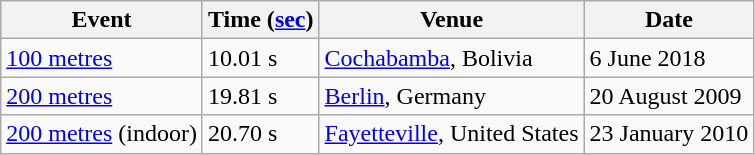<table class=wikitable>
<tr>
<th>Event</th>
<th>Time (<a href='#'>sec</a>)</th>
<th>Venue</th>
<th>Date</th>
</tr>
<tr>
<td><a href='#'>100 metres</a></td>
<td>10.01 s</td>
<td><a href='#'>Cochabamba</a>, Bolivia</td>
<td>6 June 2018</td>
</tr>
<tr>
<td><a href='#'>200 metres</a></td>
<td>19.81 s</td>
<td><a href='#'>Berlin</a>, Germany</td>
<td>20 August 2009</td>
</tr>
<tr>
<td><a href='#'>200 metres</a> (indoor)</td>
<td>20.70 s</td>
<td><a href='#'>Fayetteville</a>, United States</td>
<td>23 January 2010</td>
</tr>
</table>
